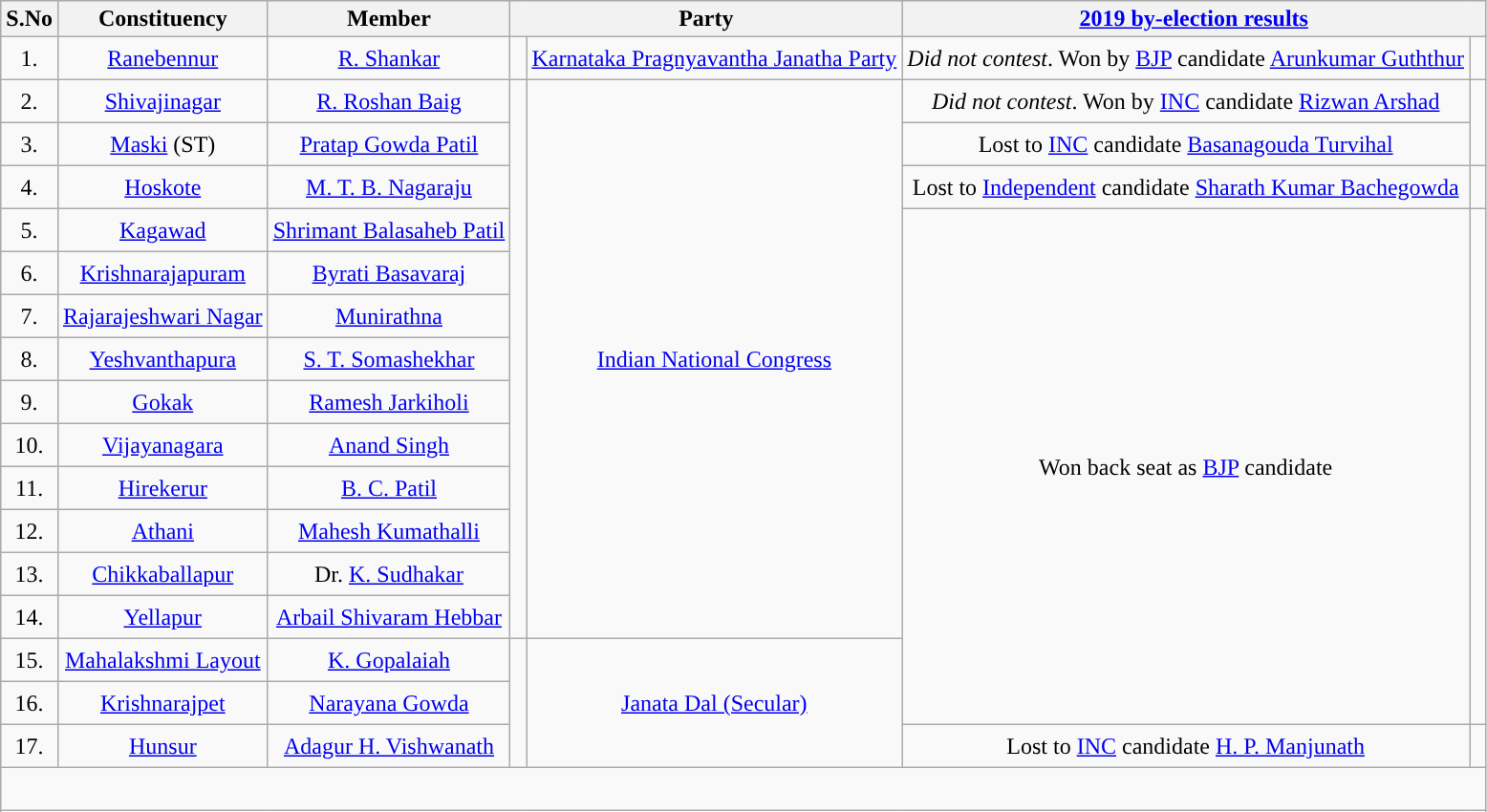<table class="wikitable sortable">
<tr>
<th>S.No</th>
<th>Constituency</th>
<th>Member</th>
<th colspan=2>Party</th>
<th colspan=2><a href='#'>2019 by-election results</a></th>
</tr>
<tr style="text-align:center; height:30px;">
<td>1.</td>
<td><a href='#'>Ranebennur</a></td>
<td><a href='#'>R. Shankar</a></td>
<td width="4px" style="background-color: "></td>
<td><a href='#'>Karnataka Pragnyavantha Janatha Party</a></td>
<td><em>Did not contest</em>. Won by <a href='#'>BJP</a> candidate <a href='#'>Arunkumar Guththur</a></td>
<td width="4px" style="background-color: "></td>
</tr>
<tr style="text-align:center; height:30px;">
<td>2.</td>
<td><a href='#'>Shivajinagar</a></td>
<td><a href='#'>R. Roshan Baig</a></td>
<td rowspan="13" width="4px" style="background-color: "></td>
<td rowspan="13"><a href='#'>Indian National Congress</a></td>
<td><em>Did not contest</em>. Won by <a href='#'>INC</a> candidate <a href='#'>Rizwan Arshad</a></td>
<td rowspan="2" width="4px" style="background-color: "></td>
</tr>
<tr style="text-align:center; height:30px;">
<td>3.</td>
<td><a href='#'>Maski</a> (ST)</td>
<td><a href='#'>Pratap Gowda Patil</a></td>
<td>Lost to <a href='#'>INC</a> candidate <a href='#'>Basanagouda Turvihal</a></td>
</tr>
<tr style="text-align:center; height:30px;">
<td>4.</td>
<td><a href='#'>Hoskote</a></td>
<td><a href='#'>M. T. B. Nagaraju</a></td>
<td>Lost to <a href='#'>Independent</a> candidate <a href='#'>Sharath Kumar Bachegowda</a></td>
<td width="4px" style="background-color: "></td>
</tr>
<tr style="text-align:center; height:30px;">
<td>5.</td>
<td><a href='#'>Kagawad</a></td>
<td><a href='#'>Shrimant Balasaheb Patil</a></td>
<td rowspan="12">Won back seat as <a href='#'>BJP</a> candidate</td>
<td rowspan="12" width="4px" style="background-color: "></td>
</tr>
<tr style="text-align:center; height:30px;">
<td>6.</td>
<td><a href='#'>Krishnarajapuram</a></td>
<td><a href='#'>Byrati Basavaraj</a></td>
</tr>
<tr style="text-align:center; height:30px;">
<td>7.</td>
<td><a href='#'>Rajarajeshwari Nagar</a></td>
<td><a href='#'>Munirathna</a></td>
</tr>
<tr style="text-align:center; height:30px;">
<td>8.</td>
<td><a href='#'>Yeshvanthapura</a></td>
<td><a href='#'>S. T. Somashekhar</a></td>
</tr>
<tr style="text-align:center; height:30px;">
<td>9.</td>
<td><a href='#'>Gokak</a></td>
<td><a href='#'>Ramesh Jarkiholi</a></td>
</tr>
<tr style="text-align:center; height:30px;">
<td>10.</td>
<td><a href='#'>Vijayanagara</a></td>
<td><a href='#'>Anand Singh</a></td>
</tr>
<tr style="text-align:center; height:30px;">
<td>11.</td>
<td><a href='#'>Hirekerur</a></td>
<td><a href='#'>B. C. Patil</a></td>
</tr>
<tr style="text-align:center; height:30px;">
<td>12.</td>
<td><a href='#'>Athani</a></td>
<td><a href='#'>Mahesh Kumathalli</a></td>
</tr>
<tr style="text-align:center; height:30px;">
<td>13.</td>
<td><a href='#'>Chikkaballapur</a></td>
<td>Dr. <a href='#'>K. Sudhakar</a></td>
</tr>
<tr style="text-align:center; height:30px;">
<td>14.</td>
<td><a href='#'>Yellapur</a></td>
<td><a href='#'>Arbail Shivaram Hebbar</a></td>
</tr>
<tr style="text-align:center; height:30px;">
<td>15.</td>
<td><a href='#'>Mahalakshmi Layout</a></td>
<td><a href='#'>K. Gopalaiah</a></td>
<td rowspan="3" width="4px" style="background-color: "></td>
<td rowspan="3"><a href='#'>Janata Dal (Secular)</a></td>
</tr>
<tr style="text-align:center; height:30px;">
<td>16.</td>
<td><a href='#'>Krishnarajpet</a></td>
<td><a href='#'>Narayana Gowda</a></td>
</tr>
<tr style="text-align:center; height:30px;">
<td>17.</td>
<td><a href='#'>Hunsur</a></td>
<td><a href='#'>Adagur H. Vishwanath</a></td>
<td>Lost to <a href='#'>INC</a> candidate <a href='#'>H. P. Manjunath</a></td>
<td width="4px" style="background-color: "></td>
</tr>
<tr style="text-align:center; height:30px;">
</tr>
<tr>
</tr>
</table>
